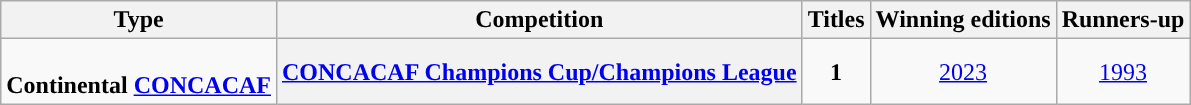<table class="wikitable" style="text-align: center;">
<tr>
<th>Type</th>
<th>Competition</th>
<th>Titles</th>
<th>Winning editions</th>
<th>Runners-up</th>
</tr>
<tr>
<td rowspan="1"><br><strong>Continental <a href='#'>CONCACAF</a></strong></td>
<th scope=col><a href='#'>CONCACAF Champions Cup/Champions League</a></th>
<td><strong>1</strong></td>
<td><a href='#'>2023</a></td>
<td><a href='#'>1993</a></td>
</tr>
</table>
